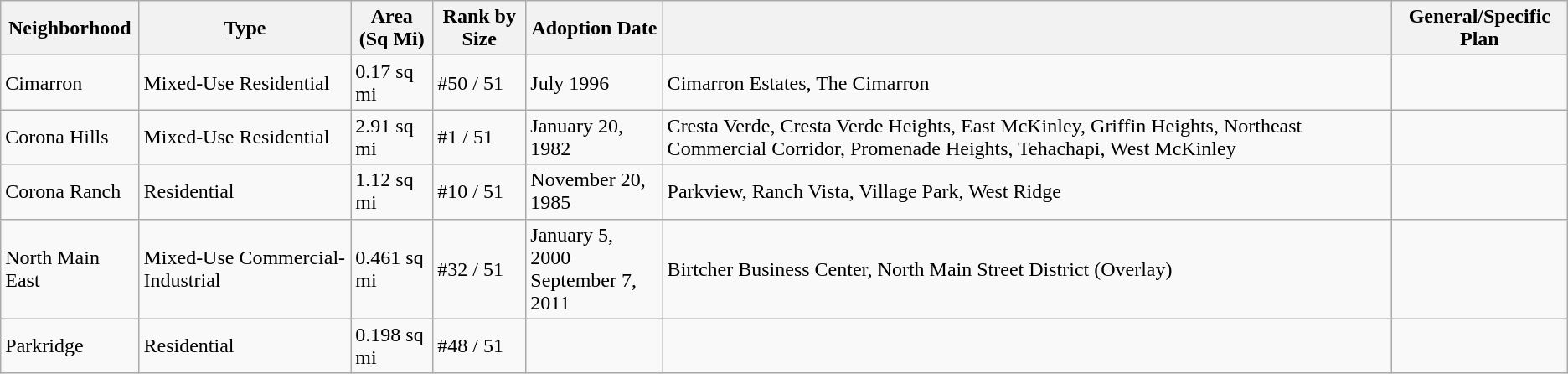<table class="wikitable">
<tr>
<th>Neighborhood</th>
<th>Type</th>
<th>Area<br>(Sq Mi)</th>
<th>Rank by Size</th>
<th>Adoption Date</th>
<th></th>
<th>General/Specific Plan</th>
</tr>
<tr>
<td>Cimarron</td>
<td>Mixed-Use Residential</td>
<td>0.17 sq mi</td>
<td>#50 / 51</td>
<td>July 1996</td>
<td>Cimarron Estates, The Cimarron</td>
<td></td>
</tr>
<tr>
<td>Corona Hills</td>
<td>Mixed-Use Residential</td>
<td>2.91 sq mi</td>
<td>#1 / 51</td>
<td>January 20, 1982</td>
<td>Cresta Verde, Cresta Verde Heights, East McKinley, Griffin Heights, Northeast Commercial Corridor, Promenade Heights, Tehachapi, West McKinley</td>
<td></td>
</tr>
<tr>
<td>Corona Ranch</td>
<td>Residential</td>
<td>1.12 sq mi</td>
<td>#10 / 51</td>
<td>November 20, 1985</td>
<td>Parkview, Ranch Vista, Village Park, West Ridge</td>
<td></td>
</tr>
<tr>
<td>North Main East</td>
<td>Mixed-Use Commercial-Industrial</td>
<td>0.461 sq mi</td>
<td>#32 / 51</td>
<td>January 5, 2000<br>September 7, 2011</td>
<td>Birtcher Business Center, North Main Street District (Overlay)</td>
<td><br></td>
</tr>
<tr>
<td>Parkridge</td>
<td>Residential</td>
<td>0.198 sq mi</td>
<td>#48 / 51</td>
<td></td>
<td></td>
<td></td>
</tr>
</table>
